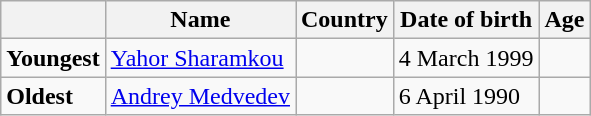<table class="wikitable">
<tr>
<th></th>
<th><strong>Name</strong></th>
<th><strong>Country</strong></th>
<th><strong>Date of birth</strong></th>
<th><strong>Age</strong></th>
</tr>
<tr>
<td><strong>Youngest</strong></td>
<td><a href='#'>Yahor Sharamkou</a></td>
<td></td>
<td>4 March 1999</td>
<td></td>
</tr>
<tr>
<td><strong>Oldest</strong></td>
<td><a href='#'>Andrey Medvedev</a></td>
<td></td>
<td>6 April 1990</td>
<td></td>
</tr>
</table>
